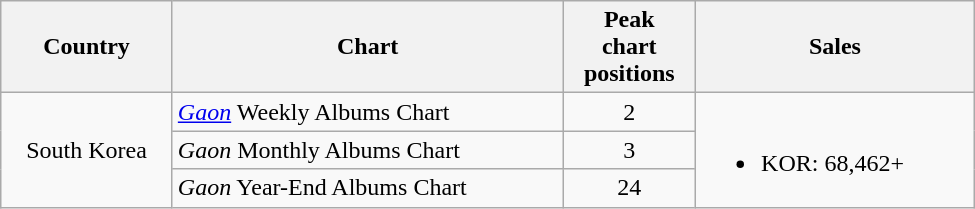<table class="wikitable sortable" style="width:650px;">
<tr>
<th style="text-align:center;">Country</th>
<th style="text-align:center;">Chart</th>
<th style="text-align:center;">Peak<br>chart<br>positions</th>
<th style="text-align:center;">Sales</th>
</tr>
<tr>
<td style="text-align:center;" rowspan="3">South Korea</td>
<td><em><a href='#'>Gaon</a></em> Weekly Albums Chart</td>
<td style="text-align:center;">2</td>
<td rowspan="3"><br><ul><li>KOR: 68,462+</li></ul></td>
</tr>
<tr>
<td><em>Gaon</em> Monthly Albums Chart</td>
<td style="text-align:center;">3</td>
</tr>
<tr>
<td><em>Gaon</em> Year-End Albums Chart</td>
<td style="text-align:center;">24</td>
</tr>
</table>
